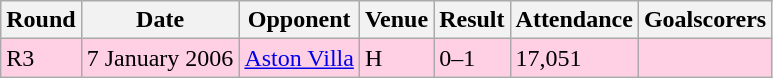<table class="wikitable">
<tr>
<th>Round</th>
<th>Date</th>
<th>Opponent</th>
<th>Venue</th>
<th>Result</th>
<th>Attendance</th>
<th>Goalscorers</th>
</tr>
<tr style="background:#ffd0e3;">
<td>R3</td>
<td>7 January 2006</td>
<td><a href='#'>Aston Villa</a></td>
<td>H</td>
<td>0–1</td>
<td>17,051</td>
<td></td>
</tr>
</table>
